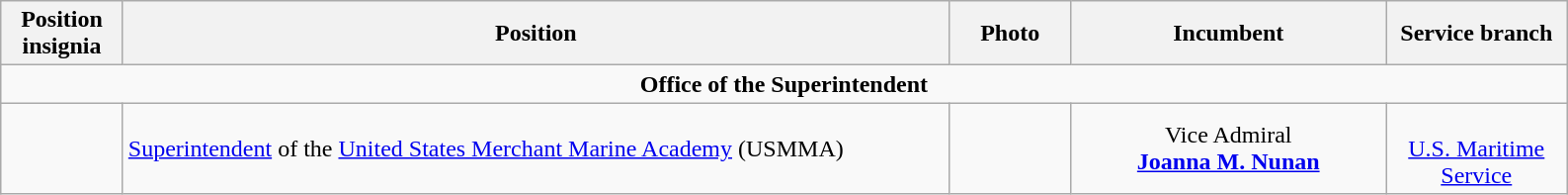<table class="wikitable">
<tr>
<th width="75" style="text-align:center">Position insignia</th>
<th width="550" style="text-align:center">Position</th>
<th width="75" style="text-align:center">Photo</th>
<th width="205" style="text-align:center">Incumbent</th>
<th width="115" style="text-align:center">Service branch</th>
</tr>
<tr>
<td colspan="5" style="text-align:center"><strong>Office of the Superintendent</strong></td>
</tr>
<tr>
<td></td>
<td><a href='#'>Superintendent</a> of the <a href='#'>United States Merchant Marine Academy</a> (USMMA)</td>
<td></td>
<td style="text-align:center">Vice Admiral<br><strong><a href='#'>Joanna M. Nunan</a></strong></td>
<td style="text-align:center"><br><a href='#'>U.S. Maritime Service</a></td>
</tr>
</table>
